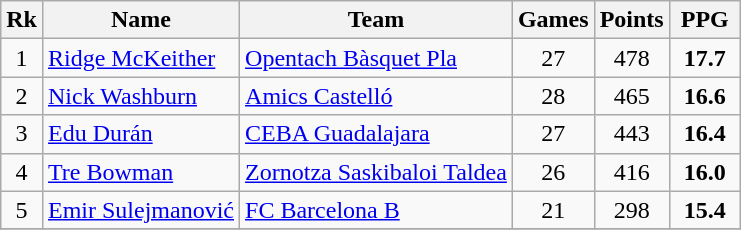<table class="wikitable" style="text-align: center;">
<tr>
<th>Rk</th>
<th>Name</th>
<th>Team</th>
<th>Games</th>
<th>Points</th>
<th width=40>PPG</th>
</tr>
<tr>
<td>1</td>
<td align="left"> <a href='#'>Ridge McKeither</a></td>
<td align="left"><a href='#'>Opentach Bàsquet Pla</a></td>
<td>27</td>
<td>478</td>
<td><strong>17.7</strong></td>
</tr>
<tr>
<td>2</td>
<td align="left"> <a href='#'>Nick Washburn</a></td>
<td align="left"><a href='#'>Amics Castelló</a></td>
<td>28</td>
<td>465</td>
<td><strong>16.6</strong></td>
</tr>
<tr>
<td>3</td>
<td align="left"> <a href='#'>Edu Durán</a></td>
<td align="left"><a href='#'>CEBA Guadalajara</a></td>
<td>27</td>
<td>443</td>
<td><strong>16.4</strong></td>
</tr>
<tr>
<td>4</td>
<td align="left"> <a href='#'>Tre Bowman</a></td>
<td align="left"><a href='#'>Zornotza Saskibaloi Taldea</a></td>
<td>26</td>
<td>416</td>
<td><strong>16.0</strong></td>
</tr>
<tr>
<td>5</td>
<td align="left"> <a href='#'>Emir Sulejmanović</a></td>
<td align="left"><a href='#'>FC Barcelona B</a></td>
<td>21</td>
<td>298</td>
<td><strong>15.4</strong></td>
</tr>
<tr>
</tr>
</table>
